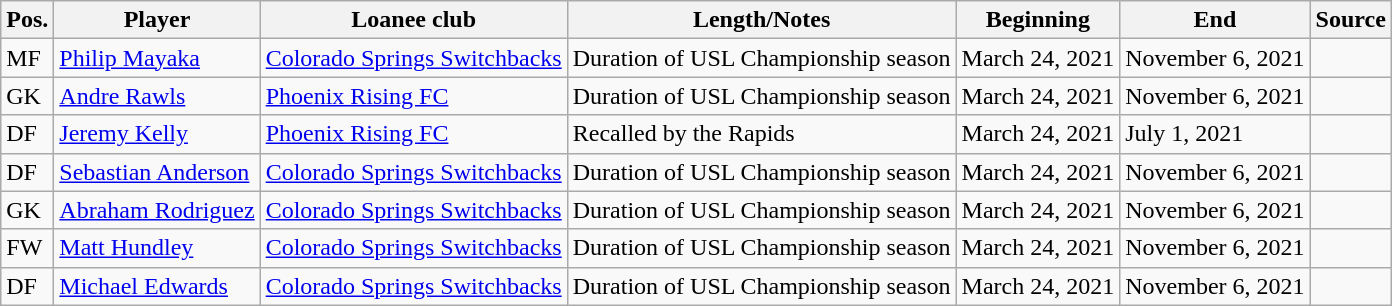<table class="wikitable sortable" style="text-align: left">
<tr>
<th><strong>Pos.</strong></th>
<th><strong>Player</strong></th>
<th><strong>Loanee club</strong></th>
<th><strong>Length/Notes</strong></th>
<th><strong>Beginning</strong></th>
<th><strong>End</strong></th>
<th><strong>Source</strong></th>
</tr>
<tr>
<td>MF</td>
<td> <a href='#'>Philip Mayaka</a></td>
<td> <a href='#'>Colorado Springs Switchbacks</a></td>
<td>Duration of USL Championship season</td>
<td>March 24, 2021</td>
<td>November 6, 2021</td>
<td></td>
</tr>
<tr>
<td>GK</td>
<td> <a href='#'>Andre Rawls</a></td>
<td> <a href='#'>Phoenix Rising FC</a></td>
<td>Duration of USL Championship season</td>
<td>March 24, 2021</td>
<td>November 6, 2021</td>
<td></td>
</tr>
<tr>
<td>DF</td>
<td> <a href='#'>Jeremy Kelly</a></td>
<td> <a href='#'>Phoenix Rising FC</a></td>
<td>Recalled by the Rapids</td>
<td>March 24, 2021</td>
<td>July 1, 2021</td>
<td></td>
</tr>
<tr>
<td>DF</td>
<td> <a href='#'>Sebastian Anderson</a></td>
<td> <a href='#'>Colorado Springs Switchbacks</a></td>
<td>Duration of USL Championship season</td>
<td>March 24, 2021</td>
<td>November 6, 2021</td>
<td></td>
</tr>
<tr>
<td>GK</td>
<td> <a href='#'>Abraham Rodriguez</a></td>
<td> <a href='#'>Colorado Springs Switchbacks</a></td>
<td>Duration of USL Championship season</td>
<td>March 24, 2021</td>
<td>November 6, 2021</td>
<td></td>
</tr>
<tr>
<td>FW</td>
<td> <a href='#'>Matt Hundley</a></td>
<td> <a href='#'>Colorado Springs Switchbacks</a></td>
<td>Duration of USL Championship season</td>
<td>March 24, 2021</td>
<td>November 6, 2021</td>
<td></td>
</tr>
<tr>
<td>DF</td>
<td> <a href='#'>Michael Edwards</a></td>
<td> <a href='#'>Colorado Springs Switchbacks</a></td>
<td>Duration of USL Championship season</td>
<td>March 24, 2021</td>
<td>November 6, 2021</td>
<td></td>
</tr>
</table>
